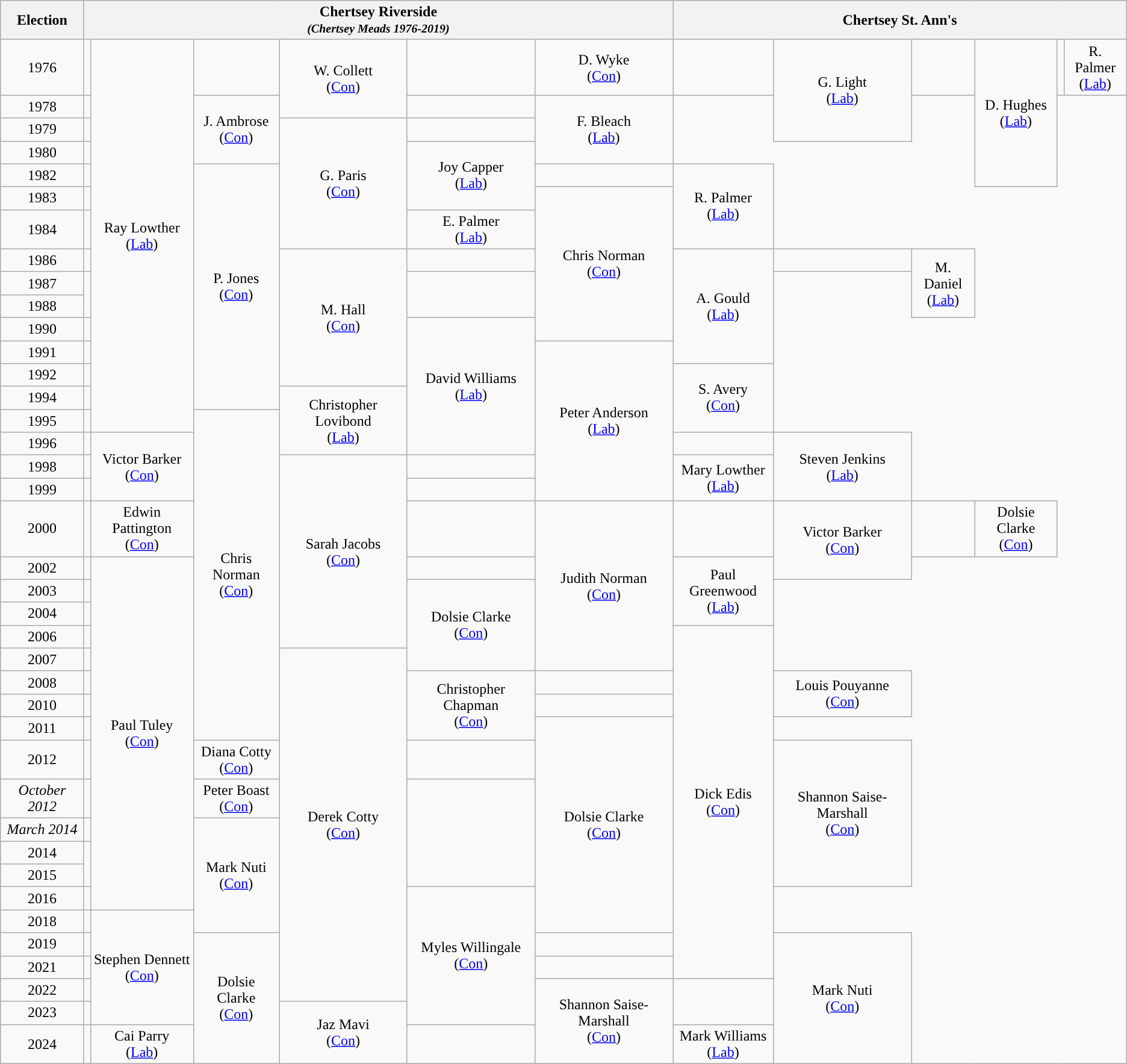<table class="wikitable" style="text-align:center">
<tr>
<th>Election</th>
<th colspan="6">Chertsey Riverside<br><small><em>(Chertsey Meads 1976-2019)</em></small></th>
<th colspan="6">Chertsey St. Ann's</th>
</tr>
<tr>
<td>1976</td>
<td style="color:inherit;background:"></td>
<td rowspan="15">Ray Lowther<br>(<a href='#'>Lab</a>)</td>
<td style="color:inherit;background:"></td>
<td rowspan="2">W. Collett<br>(<a href='#'>Con</a>)</td>
<td style="color:inherit;background:"></td>
<td>D. Wyke<br>(<a href='#'>Con</a>)</td>
<td style="color:inherit;background:"></td>
<td rowspan="3">G. Light<br>(<a href='#'>Lab</a>)</td>
<td style="color:inherit;background:"></td>
<td rowspan="5">D. Hughes<br>(<a href='#'>Lab</a>)</td>
<td style="color:inherit;background:"></td>
<td>R. Palmer<br>(<a href='#'>Lab</a>)</td>
</tr>
<tr>
<td>1978</td>
<td style="color:inherit;background:"></td>
<td rowspan="3">J. Ambrose<br>(<a href='#'>Con</a>)</td>
<td style="color:inherit;background:"></td>
<td rowspan="3">F. Bleach<br>(<a href='#'>Lab</a>)</td>
</tr>
<tr>
<td>1979</td>
<td style="color:inherit;background:"></td>
<td rowspan="5">G. Paris<br>(<a href='#'>Con</a>)</td>
</tr>
<tr>
<td>1980</td>
<td style="color:inherit;background:"></td>
<td rowspan="3">Joy Capper<br>(<a href='#'>Lab</a>)</td>
</tr>
<tr>
<td>1982</td>
<td style="color:inherit;background:"></td>
<td rowspan="10">P. Jones<br>(<a href='#'>Con</a>)</td>
<td style="color:inherit;background:"></td>
<td rowspan="3">R. Palmer<br>(<a href='#'>Lab</a>)</td>
</tr>
<tr>
<td>1983</td>
<td style="color:inherit;background:"></td>
<td rowspan="6">Chris Norman<br>(<a href='#'>Con</a>)</td>
</tr>
<tr>
<td>1984</td>
<td style="color:inherit;background:"></td>
<td>E. Palmer<br>(<a href='#'>Lab</a>)</td>
</tr>
<tr>
<td>1986</td>
<td style="color:inherit;background:"></td>
<td rowspan="6">M. Hall<br>(<a href='#'>Con</a>)</td>
<td style="color:inherit;background:"></td>
<td rowspan="5">A. Gould<br>(<a href='#'>Lab</a>)</td>
<td style="color:inherit;background:"></td>
<td rowspan="3">M. Daniel<br>(<a href='#'>Lab</a>)</td>
</tr>
<tr>
<td>1987</td>
</tr>
<tr>
<td>1988</td>
</tr>
<tr>
<td>1990</td>
<td style="color:inherit;background:"></td>
<td rowspan="6">David Williams<br>(<a href='#'>Lab</a>)</td>
</tr>
<tr>
<td>1991</td>
<td style="color:inherit;background:"></td>
<td rowspan="7">Peter Anderson<br>(<a href='#'>Lab</a>)</td>
</tr>
<tr>
<td>1992</td>
<td style="color:inherit;background:"></td>
<td rowspan="3">S. Avery<br>(<a href='#'>Con</a>)</td>
</tr>
<tr>
<td>1994</td>
<td style="color:inherit;background:"></td>
<td rowspan="3">Christopher Lovibond<br>(<a href='#'>Lab</a>)</td>
</tr>
<tr>
<td>1995</td>
<td style="color:inherit;background:"></td>
<td rowspan="13">Chris Norman<br>(<a href='#'>Con</a>)</td>
</tr>
<tr>
<td>1996</td>
<td style="color:inherit;background:"></td>
<td rowspan="3">Victor Barker<br>(<a href='#'>Con</a>)</td>
<td style="color:inherit;background:"></td>
<td rowspan="3">Steven Jenkins<br>(<a href='#'>Lab</a>)</td>
</tr>
<tr>
<td>1998</td>
<td style="color:inherit;background:"></td>
<td rowspan="7">Sarah Jacobs<br>(<a href='#'>Con</a>)</td>
<td style="color:inherit;background:"></td>
<td rowspan="2">Mary Lowther<br>(<a href='#'>Lab</a>)</td>
</tr>
<tr>
<td>1999</td>
</tr>
<tr>
<td>2000</td>
<td style="color:inherit;background:"></td>
<td rowspan="1">Edwin Pattington<br>(<a href='#'>Con</a>)</td>
<td style="color:inherit;background:"></td>
<td rowspan="6">Judith Norman<br>(<a href='#'>Con</a>)</td>
<td style="color:inherit;background:"></td>
<td rowspan="2">Victor Barker<br>(<a href='#'>Con</a>)</td>
<td style="color:inherit;background:"></td>
<td rowspan="1">Dolsie Clarke<br>(<a href='#'>Con</a>)</td>
</tr>
<tr>
<td>2002</td>
<td style="color:inherit;background:"></td>
<td rowspan="14">Paul Tuley<br>(<a href='#'>Con</a>)</td>
<td style="color:inherit;background:"></td>
<td rowspan="3">Paul Greenwood<br>(<a href='#'>Lab</a>)</td>
</tr>
<tr>
<td>2003</td>
<td style="color:inherit;background:"></td>
<td rowspan="4">Dolsie Clarke<br>(<a href='#'>Con</a>)</td>
</tr>
<tr>
<td>2004</td>
</tr>
<tr>
<td>2006</td>
<td style="color:inherit;background:"></td>
<td rowspan="14">Dick Edis<br>(<a href='#'>Con</a>)</td>
</tr>
<tr>
<td>2007</td>
<td style="color:inherit;background:"></td>
<td rowspan="14">Derek Cotty<br>(<a href='#'>Con</a>)</td>
</tr>
<tr>
<td>2008</td>
<td style="color:inherit;background:"></td>
<td rowspan="3">Christopher Chapman<br>(<a href='#'>Con</a>)</td>
<td style="color:inherit;background:"></td>
<td rowspan="2">Louis Pouyanne<br>(<a href='#'>Con</a>)</td>
</tr>
<tr>
<td>2010</td>
</tr>
<tr>
<td>2011</td>
<td style="color:inherit;background:"></td>
<td rowspan="8">Dolsie Clarke<br>(<a href='#'>Con</a>)</td>
</tr>
<tr>
<td>2012</td>
<td style="color:inherit;background:"></td>
<td rowspan="1">Diana Cotty<br>(<a href='#'>Con</a>)</td>
<td style="color:inherit;background:"></td>
<td rowspan="5">Shannon Saise-Marshall<br>(<a href='#'>Con</a>)</td>
</tr>
<tr>
<td><em>October 2012</em></td>
<td style="color:inherit;background:"></td>
<td>Peter Boast<br>(<a href='#'>Con</a>)</td>
</tr>
<tr>
<td><em>March 2014</em></td>
<td style="color:inherit;background:"></td>
<td rowspan="5">Mark Nuti<br>(<a href='#'>Con</a>)</td>
</tr>
<tr>
<td>2014</td>
</tr>
<tr>
<td>2015</td>
</tr>
<tr>
<td>2016</td>
<td style="color:inherit;background:"></td>
<td rowspan="6">Myles Willingale<br>(<a href='#'>Con</a>)</td>
</tr>
<tr>
<td>2018</td>
<td style="color:inherit;background:"></td>
<td rowspan="5">Stephen Dennett<br>(<a href='#'>Con</a>)</td>
</tr>
<tr>
<td>2019</td>
<td style="color:inherit;background:"></td>
<td rowspan="5">Dolsie Clarke<br>(<a href='#'>Con</a>)</td>
<td style="color:inherit;background:"></td>
<td rowspan="6">Mark Nuti<br>(<a href='#'>Con</a>)</td>
</tr>
<tr>
<td>2021</td>
</tr>
<tr>
<td>2022</td>
<td style="color:inherit;background:"></td>
<td rowspan="3">Shannon Saise-Marshall<br>(<a href='#'>Con</a>)</td>
</tr>
<tr>
<td>2023</td>
<td style="color:inherit;background:"></td>
<td rowspan="3">Jaz Mavi<br>(<a href='#'>Con</a>)</td>
</tr>
<tr>
<td>2024</td>
<td style="color:inherit;background:"></td>
<td rowspan="3">Cai Parry<br>(<a href='#'>Lab</a>)</td>
<td style="color:inherit;background:"></td>
<td rowspan="3">Mark Williams<br>(<a href='#'>Lab</a>)</td>
</tr>
</table>
